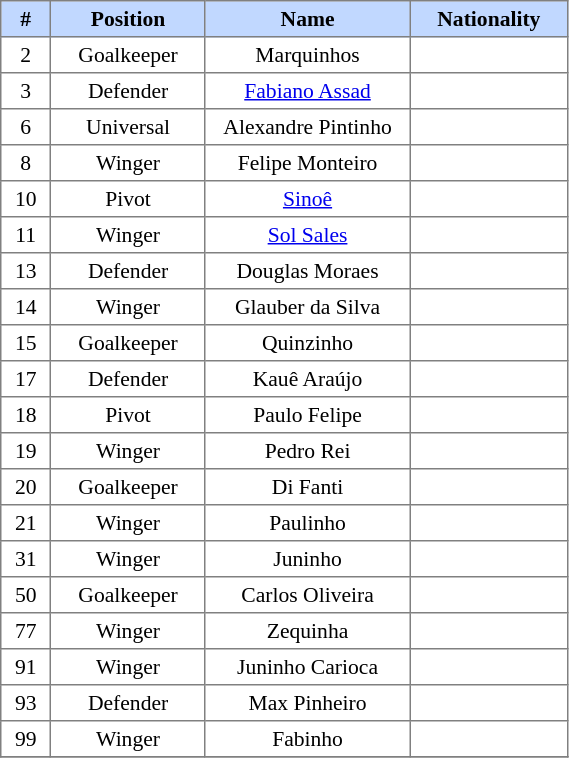<table border=1 style="border-collapse:collapse; font-size:90%;" cellpadding=3 cellspacing=0 width=30%>
<tr bgcolor=#C1D8FF>
<th width=2%>#</th>
<th width=5%>Position</th>
<th width=10%>Name</th>
<th width=5%>Nationality</th>
</tr>
<tr align=center>
<td>2</td>
<td>Goalkeeper</td>
<td>Marquinhos</td>
<td></td>
</tr>
<tr align=center>
<td>3</td>
<td>Defender</td>
<td><a href='#'>Fabiano Assad</a></td>
<td></td>
</tr>
<tr align=center>
<td>6</td>
<td>Universal</td>
<td>Alexandre Pintinho</td>
<td></td>
</tr>
<tr align=center>
<td>8</td>
<td>Winger</td>
<td>Felipe Monteiro</td>
<td></td>
</tr>
<tr align=center>
<td>10</td>
<td>Pivot</td>
<td><a href='#'>Sinoê</a></td>
<td></td>
</tr>
<tr align=center>
<td>11</td>
<td>Winger</td>
<td><a href='#'>Sol Sales</a></td>
<td></td>
</tr>
<tr align=center>
<td>13</td>
<td>Defender</td>
<td>Douglas Moraes</td>
<td></td>
</tr>
<tr align=center>
<td>14</td>
<td>Winger</td>
<td>Glauber da Silva</td>
<td></td>
</tr>
<tr align=center>
<td>15</td>
<td>Goalkeeper</td>
<td>Quinzinho</td>
<td></td>
</tr>
<tr align=center>
<td>17</td>
<td>Defender</td>
<td>Kauê Araújo</td>
<td></td>
</tr>
<tr align=center>
<td>18</td>
<td>Pivot</td>
<td>Paulo Felipe</td>
<td></td>
</tr>
<tr align=center>
<td>19</td>
<td>Winger</td>
<td>Pedro Rei</td>
<td></td>
</tr>
<tr align=center>
<td>20</td>
<td>Goalkeeper</td>
<td>Di Fanti</td>
<td></td>
</tr>
<tr align=center>
<td>21</td>
<td>Winger</td>
<td>Paulinho</td>
<td></td>
</tr>
<tr align=center>
<td>31</td>
<td>Winger</td>
<td>Juninho</td>
<td></td>
</tr>
<tr align=center>
<td>50</td>
<td>Goalkeeper</td>
<td>Carlos Oliveira</td>
<td></td>
</tr>
<tr align=center>
<td>77</td>
<td>Winger</td>
<td>Zequinha</td>
<td></td>
</tr>
<tr align=center>
<td>91</td>
<td>Winger</td>
<td>Juninho Carioca</td>
<td></td>
</tr>
<tr align=center>
<td>93</td>
<td>Defender</td>
<td>Max Pinheiro</td>
<td></td>
</tr>
<tr align=center>
<td>99</td>
<td>Winger</td>
<td>Fabinho</td>
<td></td>
</tr>
<tr align=center>
</tr>
</table>
